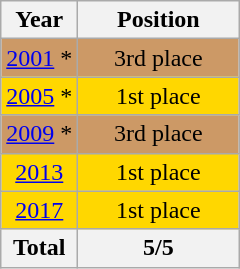<table class="wikitable" style="text-align: center;">
<tr>
<th>Year</th>
<th width="100">Position</th>
</tr>
<tr bgcolor=cc9966>
<td> <a href='#'>2001</a> *</td>
<td>3rd place</td>
</tr>
<tr bgcolor=gold>
<td> <a href='#'>2005</a> *</td>
<td>1st place</td>
</tr>
<tr bgcolor=cc9966>
<td> <a href='#'>2009</a> *</td>
<td>3rd place</td>
</tr>
<tr bgcolor=gold>
<td> <a href='#'>2013</a></td>
<td>1st place</td>
</tr>
<tr bgcolor=gold>
<td> <a href='#'>2017</a></td>
<td>1st place</td>
</tr>
<tr>
<th>Total</th>
<th>5/5</th>
</tr>
</table>
